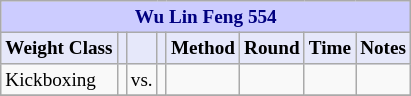<table class="wikitable" style="font-size: 80%;">
<tr>
<th colspan="8" style="background-color: #ccf; color: #000080; text-align: center;">Wu Lin Feng 554</th>
</tr>
<tr>
<th colspan="1" style="background-color: #E6E8FA; color: #000000; text-align: center;">Weight Class</th>
<th colspan="1" style="background-color: #E6E8FA; color: #000000; text-align: center;"></th>
<th colspan="1" style="background-color: #E6E8FA; color: #000000; text-align: center;"></th>
<th colspan="1" style="background-color: #E6E8FA; color: #000000; text-align: center;"></th>
<th colspan="1" style="background-color: #E6E8FA; color: #000000; text-align: center;">Method</th>
<th colspan="1" style="background-color: #E6E8FA; color: #000000; text-align: center;">Round</th>
<th colspan="1" style="background-color: #E6E8FA; color: #000000; text-align: center;">Time</th>
<th colspan="1" style="background-color: #E6E8FA; color: #000000; text-align: center;">Notes</th>
</tr>
<tr>
<td>Kickboxing</td>
<td></td>
<td align=center>vs.</td>
<td></td>
<td></td>
<td align=center></td>
<td align=center></td>
<td></td>
</tr>
<tr>
</tr>
</table>
